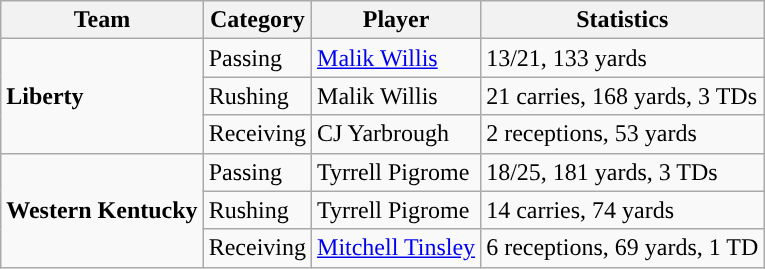<table class="wikitable" style="float: left;">
<tr>
<th>Team</th>
<th>Category</th>
<th>Player</th>
<th>Statistics</th>
</tr>
<tr>
<td rowspan=3><strong>Liberty</strong></td>
<td>Passing</td>
<td><a href='#'>Malik Willis</a></td>
<td>13/21, 133 yards</td>
</tr>
<tr>
<td>Rushing</td>
<td>Malik Willis</td>
<td>21 carries, 168 yards, 3 TDs</td>
</tr>
<tr>
<td>Receiving</td>
<td>CJ Yarbrough</td>
<td>2 receptions, 53 yards</td>
</tr>
<tr>
<td rowspan=3><strong>Western Kentucky</strong></td>
<td>Passing</td>
<td>Tyrrell Pigrome</td>
<td>18/25, 181 yards, 3 TDs</td>
</tr>
<tr>
<td>Rushing</td>
<td>Tyrrell Pigrome</td>
<td>14 carries, 74 yards</td>
</tr>
<tr>
<td>Receiving</td>
<td><a href='#'>Mitchell Tinsley</a></td>
<td>6 receptions, 69 yards, 1 TD</td>
</tr>
</table>
